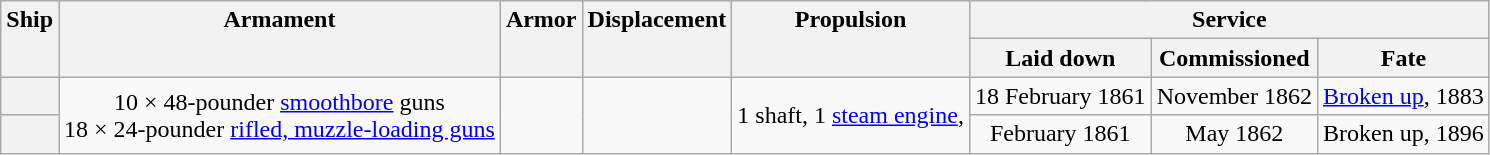<table class="wikitable plainrowheaders" style="text-align: center;">
<tr valign="top">
<th scope="col" rowspan="2">Ship</th>
<th scope="col" rowspan="2">Armament</th>
<th scope="col" rowspan="2">Armor</th>
<th scope="col" rowspan="2">Displacement</th>
<th scope="col" rowspan="2">Propulsion</th>
<th scope="col" colspan="3">Service</th>
</tr>
<tr valign="top">
<th scope="col">Laid down</th>
<th scope="col">Commissioned</th>
<th scope="col">Fate</th>
</tr>
<tr valign="center">
<th scope="row"></th>
<td rowspan="2">10 × 48-pounder <a href='#'>smoothbore</a> guns<br>18 × 24-pounder <a href='#'>rifled, muzzle-loading guns</a></td>
<td rowspan="2"></td>
<td rowspan="2"></td>
<td rowspan="2">1 shaft, 1 <a href='#'>steam engine</a>, </td>
<td>18 February 1861</td>
<td>November 1862</td>
<td><a href='#'>Broken up</a>, 1883</td>
</tr>
<tr valign="center">
<th scope="row"></th>
<td>February 1861</td>
<td>May 1862</td>
<td>Broken up, 1896</td>
</tr>
</table>
